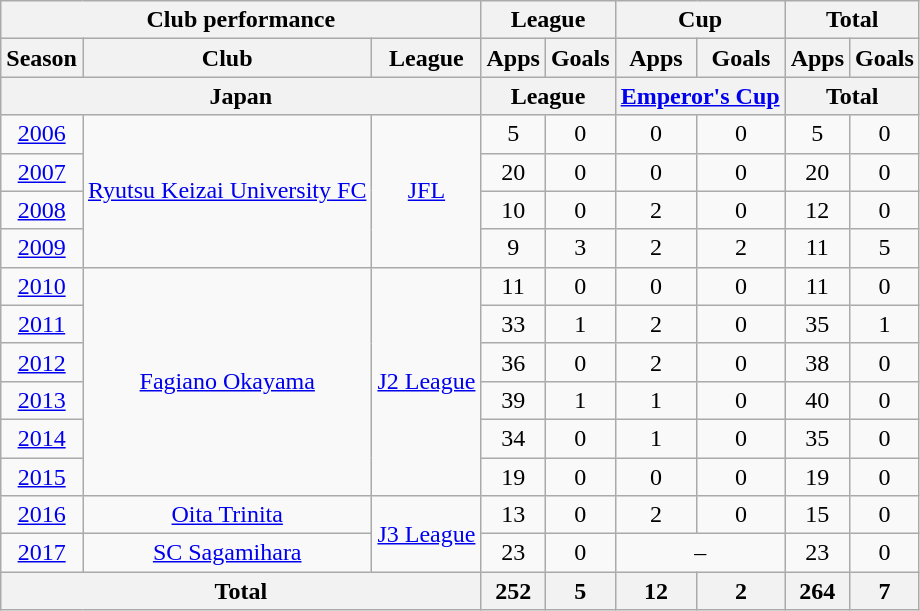<table class="wikitable" style="text-align:center;">
<tr>
<th colspan=3>Club performance</th>
<th colspan=2>League</th>
<th colspan=2>Cup</th>
<th colspan=2>Total</th>
</tr>
<tr>
<th>Season</th>
<th>Club</th>
<th>League</th>
<th>Apps</th>
<th>Goals</th>
<th>Apps</th>
<th>Goals</th>
<th>Apps</th>
<th>Goals</th>
</tr>
<tr>
<th colspan=3>Japan</th>
<th colspan=2>League</th>
<th colspan=2><a href='#'>Emperor's Cup</a></th>
<th colspan=2>Total</th>
</tr>
<tr>
<td><a href='#'>2006</a></td>
<td rowspan="4"><a href='#'>Ryutsu Keizai University FC</a></td>
<td rowspan="4"><a href='#'>JFL</a></td>
<td>5</td>
<td>0</td>
<td>0</td>
<td>0</td>
<td>5</td>
<td>0</td>
</tr>
<tr>
<td><a href='#'>2007</a></td>
<td>20</td>
<td>0</td>
<td>0</td>
<td>0</td>
<td>20</td>
<td>0</td>
</tr>
<tr>
<td><a href='#'>2008</a></td>
<td>10</td>
<td>0</td>
<td>2</td>
<td>0</td>
<td>12</td>
<td>0</td>
</tr>
<tr>
<td><a href='#'>2009</a></td>
<td>9</td>
<td>3</td>
<td>2</td>
<td>2</td>
<td>11</td>
<td>5</td>
</tr>
<tr>
<td><a href='#'>2010</a></td>
<td rowspan="6"><a href='#'>Fagiano Okayama</a></td>
<td rowspan="6"><a href='#'>J2 League</a></td>
<td>11</td>
<td>0</td>
<td>0</td>
<td>0</td>
<td>11</td>
<td>0</td>
</tr>
<tr>
<td><a href='#'>2011</a></td>
<td>33</td>
<td>1</td>
<td>2</td>
<td>0</td>
<td>35</td>
<td>1</td>
</tr>
<tr>
<td><a href='#'>2012</a></td>
<td>36</td>
<td>0</td>
<td>2</td>
<td>0</td>
<td>38</td>
<td>0</td>
</tr>
<tr>
<td><a href='#'>2013</a></td>
<td>39</td>
<td>1</td>
<td>1</td>
<td>0</td>
<td>40</td>
<td>0</td>
</tr>
<tr>
<td><a href='#'>2014</a></td>
<td>34</td>
<td>0</td>
<td>1</td>
<td>0</td>
<td>35</td>
<td>0</td>
</tr>
<tr>
<td><a href='#'>2015</a></td>
<td>19</td>
<td>0</td>
<td>0</td>
<td>0</td>
<td>19</td>
<td>0</td>
</tr>
<tr>
<td><a href='#'>2016</a></td>
<td><a href='#'>Oita Trinita</a></td>
<td rowspan="2"><a href='#'>J3 League</a></td>
<td>13</td>
<td>0</td>
<td>2</td>
<td>0</td>
<td>15</td>
<td>0</td>
</tr>
<tr>
<td><a href='#'>2017</a></td>
<td rowspan="1"><a href='#'>SC Sagamihara</a></td>
<td>23</td>
<td>0</td>
<td colspan="2">–</td>
<td>23</td>
<td>0</td>
</tr>
<tr>
<th colspan=3>Total</th>
<th>252</th>
<th>5</th>
<th>12</th>
<th>2</th>
<th>264</th>
<th>7</th>
</tr>
</table>
